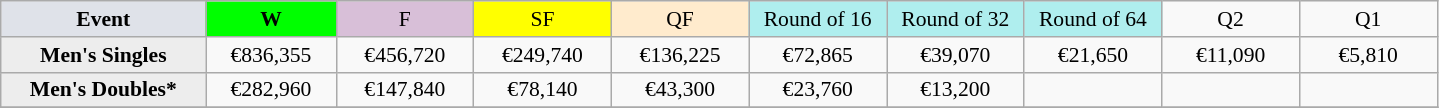<table class=wikitable style=font-size:90%;text-align:center>
<tr>
<td width=130 bgcolor=dfe2e9><strong>Event</strong></td>
<td width=80 bgcolor=lime><strong>W</strong></td>
<td width=85 bgcolor=thistle>F</td>
<td width=85 bgcolor=ffff00>SF</td>
<td width=85 bgcolor=ffebcd>QF</td>
<td width=85 bgcolor=afeeee>Round of 16</td>
<td width=85 bgcolor=afeeee>Round of 32</td>
<td width=85 bgcolor=afeeee>Round of 64</td>
<td width=85>Q2</td>
<td width=85>Q1</td>
</tr>
<tr>
<th style=background:#ededed>Men's Singles</th>
<td>€836,355</td>
<td>€456,720</td>
<td>€249,740</td>
<td>€136,225</td>
<td>€72,865</td>
<td>€39,070</td>
<td>€21,650</td>
<td>€11,090</td>
<td>€5,810</td>
</tr>
<tr>
<th style=background:#ededed>Men's Doubles*</th>
<td>€282,960</td>
<td>€147,840</td>
<td>€78,140</td>
<td>€43,300</td>
<td>€23,760</td>
<td>€13,200</td>
<td></td>
<td></td>
<td></td>
</tr>
<tr>
</tr>
</table>
